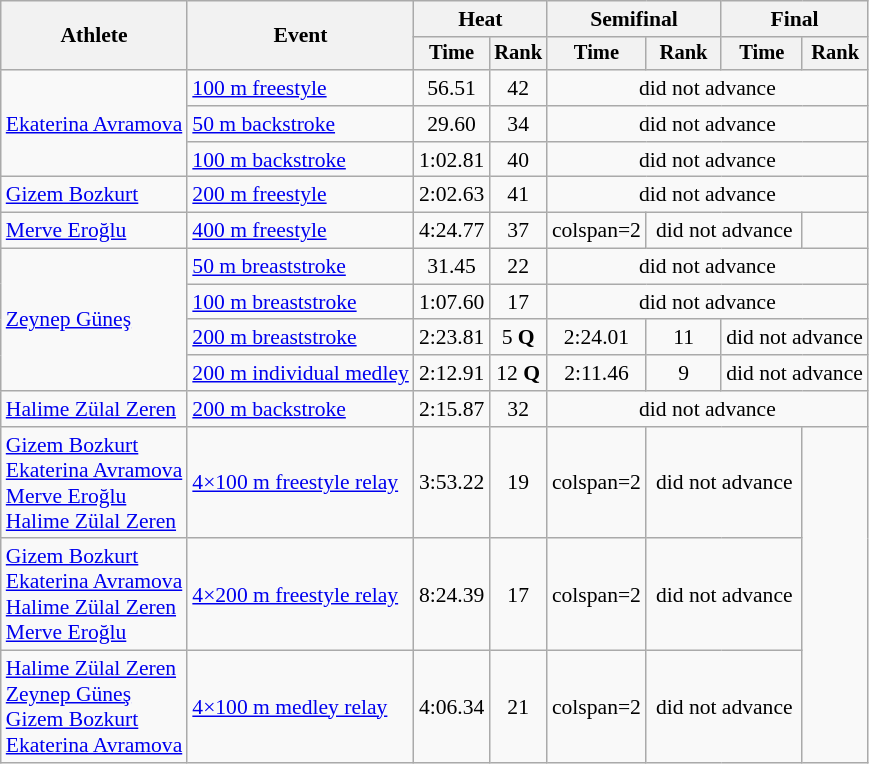<table class=wikitable style="font-size:90%">
<tr>
<th rowspan="2">Athlete</th>
<th rowspan="2">Event</th>
<th colspan="2">Heat</th>
<th colspan="2">Semifinal</th>
<th colspan="2">Final</th>
</tr>
<tr style="font-size:95%">
<th>Time</th>
<th>Rank</th>
<th>Time</th>
<th>Rank</th>
<th>Time</th>
<th>Rank</th>
</tr>
<tr align=center>
<td align=left rowspan=3><a href='#'>Ekaterina Avramova</a></td>
<td align=left><a href='#'>100 m freestyle</a></td>
<td>56.51</td>
<td>42</td>
<td colspan=4>did not advance</td>
</tr>
<tr align=center>
<td align=left><a href='#'>50 m backstroke</a></td>
<td>29.60</td>
<td>34</td>
<td colspan=4>did not advance</td>
</tr>
<tr align=center>
<td align=left><a href='#'>100 m backstroke</a></td>
<td>1:02.81</td>
<td>40</td>
<td colspan=4>did not advance</td>
</tr>
<tr align=center>
<td align=left><a href='#'>Gizem Bozkurt</a></td>
<td align=left><a href='#'>200 m freestyle</a></td>
<td>2:02.63</td>
<td>41</td>
<td colspan=4>did not advance</td>
</tr>
<tr align=center>
<td align=left><a href='#'>Merve Eroğlu</a></td>
<td align=left><a href='#'>400 m freestyle</a></td>
<td>4:24.77</td>
<td>37</td>
<td>colspan=2 </td>
<td colspan=2>did not advance</td>
</tr>
<tr align=center>
<td align=left rowspan=4><a href='#'>Zeynep Güneş</a></td>
<td align=left><a href='#'>50 m breaststroke</a></td>
<td>31.45</td>
<td>22</td>
<td colspan=4>did not advance</td>
</tr>
<tr align=center>
<td align=left><a href='#'>100 m breaststroke</a></td>
<td>1:07.60</td>
<td>17</td>
<td colspan=4>did not advance</td>
</tr>
<tr align=center>
<td align=left><a href='#'>200 m breaststroke</a></td>
<td>2:23.81</td>
<td>5 <strong>Q</strong></td>
<td>2:24.01</td>
<td>11</td>
<td colspan=2>did not advance</td>
</tr>
<tr align=center>
<td align=left><a href='#'>200 m individual medley</a></td>
<td>2:12.91</td>
<td>12 <strong>Q</strong></td>
<td>2:11.46</td>
<td>9</td>
<td colspan=2>did not advance</td>
</tr>
<tr align=center>
<td align=left><a href='#'>Halime Zülal Zeren</a></td>
<td align=left><a href='#'>200 m backstroke</a></td>
<td>2:15.87</td>
<td>32</td>
<td colspan=4>did not advance</td>
</tr>
<tr align=center>
<td align=left><a href='#'>Gizem Bozkurt</a><br><a href='#'>Ekaterina Avramova</a><br><a href='#'>Merve Eroğlu</a><br><a href='#'>Halime Zülal Zeren</a></td>
<td align=left><a href='#'>4×100 m freestyle relay</a></td>
<td>3:53.22</td>
<td>19</td>
<td>colspan=2 </td>
<td colspan=2>did not advance</td>
</tr>
<tr align=center>
<td align=left><a href='#'>Gizem Bozkurt</a><br><a href='#'>Ekaterina Avramova</a><br><a href='#'>Halime Zülal Zeren</a><br><a href='#'>Merve Eroğlu</a></td>
<td align=left><a href='#'>4×200 m freestyle relay</a></td>
<td>8:24.39</td>
<td>17</td>
<td>colspan=2 </td>
<td colspan=2>did not advance</td>
</tr>
<tr align=center>
<td align=left><a href='#'>Halime Zülal Zeren</a><br><a href='#'>Zeynep Güneş</a><br><a href='#'>Gizem Bozkurt</a><br><a href='#'>Ekaterina Avramova</a></td>
<td align=left><a href='#'>4×100 m medley relay</a></td>
<td>4:06.34</td>
<td>21</td>
<td>colspan=2 </td>
<td colspan=2>did not advance</td>
</tr>
</table>
